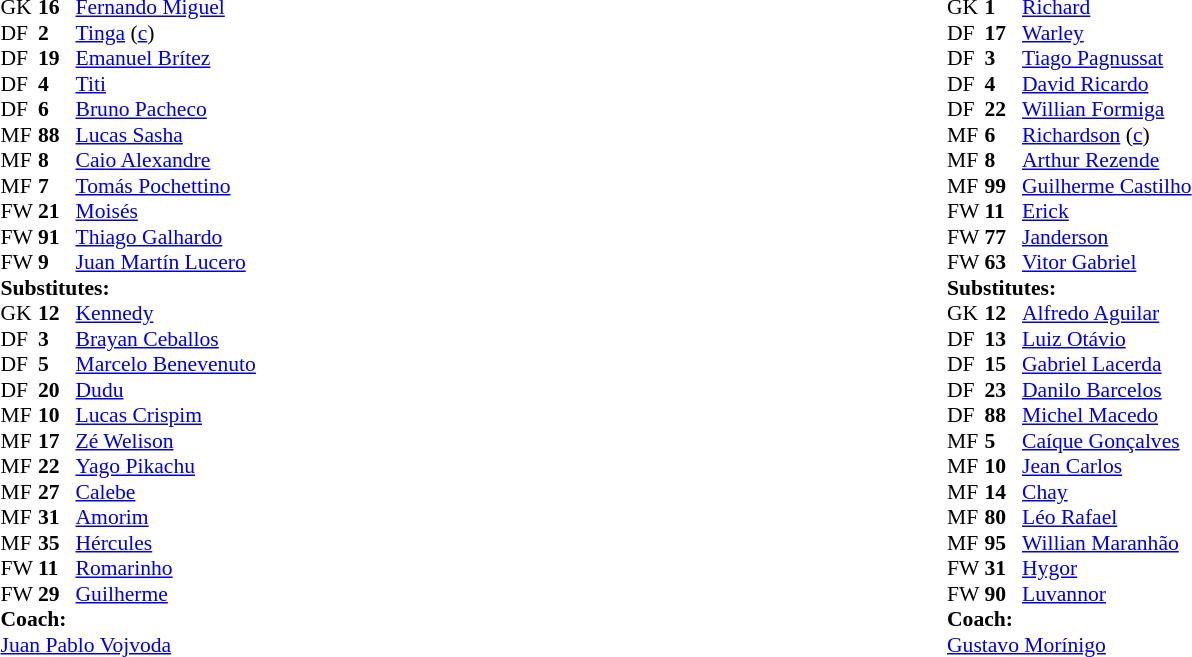<table width="100%">
<tr>
<td vstyle="text-align:top" width="40%"><br><table style="font-size:90%" cellspacing="0" cellpadding="0">
<tr>
<th width=25></th>
<th width=25></th>
</tr>
<tr>
<td>GK</td>
<td><strong>16</strong></td>
<td> <a href='#'>Fernando Miguel</a></td>
</tr>
<tr>
<td>DF</td>
<td><strong>2</strong></td>
<td> <a href='#'>Tinga</a> (<a href='#'>c</a>)</td>
</tr>
<tr>
<td>DF</td>
<td><strong>19</strong></td>
<td> <a href='#'>Emanuel Brítez</a></td>
</tr>
<tr>
<td>DF</td>
<td><strong>4</strong></td>
<td> <a href='#'>Titi</a></td>
</tr>
<tr>
<td>DF</td>
<td><strong>6</strong></td>
<td> <a href='#'>Bruno Pacheco</a></td>
</tr>
<tr>
<td>MF</td>
<td><strong>88</strong></td>
<td> <a href='#'>Lucas Sasha</a></td>
</tr>
<tr>
<td>MF</td>
<td><strong>8</strong></td>
<td> <a href='#'>Caio Alexandre</a></td>
<td></td>
<td></td>
</tr>
<tr>
<td>MF</td>
<td><strong>7</strong></td>
<td> <a href='#'>Tomás Pochettino</a></td>
<td></td>
<td></td>
</tr>
<tr>
<td>FW</td>
<td><strong>21</strong></td>
<td> <a href='#'>Moisés</a></td>
<td></td>
<td></td>
</tr>
<tr>
<td>FW</td>
<td><strong>91</strong></td>
<td> <a href='#'>Thiago Galhardo</a></td>
<td></td>
</tr>
<tr>
<td>FW</td>
<td><strong>9</strong></td>
<td> <a href='#'>Juan Martín Lucero</a></td>
<td></td>
<td></td>
</tr>
<tr>
<td colspan=3><strong>Substitutes:</strong></td>
</tr>
<tr>
<td>GK</td>
<td><strong>12</strong></td>
<td> <a href='#'>Kennedy</a></td>
<td></td>
</tr>
<tr>
<td>DF</td>
<td><strong>3</strong></td>
<td> <a href='#'>Brayan Ceballos</a></td>
</tr>
<tr>
<td>DF</td>
<td><strong>5</strong></td>
<td> <a href='#'>Marcelo Benevenuto</a></td>
</tr>
<tr>
<td>DF</td>
<td><strong>20</strong></td>
<td> <a href='#'>Dudu</a></td>
</tr>
<tr>
<td>MF</td>
<td><strong>10</strong></td>
<td> <a href='#'>Lucas Crispim</a></td>
</tr>
<tr>
<td>MF</td>
<td><strong>17</strong></td>
<td> <a href='#'>Zé Welison</a></td>
</tr>
<tr>
<td>MF</td>
<td><strong>22</strong></td>
<td> <a href='#'>Yago Pikachu</a></td>
<td></td>
<td></td>
</tr>
<tr>
<td>MF</td>
<td><strong>27</strong></td>
<td> <a href='#'>Calebe</a></td>
<td></td>
<td></td>
</tr>
<tr>
<td>MF</td>
<td><strong>31</strong></td>
<td> <a href='#'>Amorim</a></td>
</tr>
<tr>
<td>MF</td>
<td><strong>35</strong></td>
<td> <a href='#'>Hércules</a></td>
<td></td>
<td></td>
</tr>
<tr>
<td>FW</td>
<td><strong>11</strong></td>
<td> <a href='#'>Romarinho</a></td>
<td></td>
<td></td>
</tr>
<tr>
<td>FW</td>
<td><strong>29</strong></td>
<td> <a href='#'>Guilherme</a></td>
</tr>
<tr>
<td colspan=3><strong>Coach:</strong></td>
</tr>
<tr>
<td colspan=4> <a href='#'>Juan Pablo Vojvoda</a></td>
</tr>
</table>
</td>
<td vstyle="text-align:top" width="40%"><br><table style="font-size:90%" cellspacing="0" cellpadding="0">
<tr>
<th width=25></th>
<th width=25></th>
</tr>
<tr>
<td>GK</td>
<td><strong>1</strong></td>
<td> <a href='#'>Richard</a></td>
</tr>
<tr>
<td>DF</td>
<td><strong>17</strong></td>
<td> <a href='#'>Warley</a></td>
</tr>
<tr>
<td>DF</td>
<td><strong>3</strong></td>
<td> <a href='#'>Tiago Pagnussat</a></td>
</tr>
<tr>
<td>DF</td>
<td><strong>4</strong></td>
<td> <a href='#'>David Ricardo</a></td>
<td></td>
</tr>
<tr>
<td>DF</td>
<td><strong>22</strong></td>
<td> <a href='#'>Willian Formiga</a></td>
<td></td>
<td></td>
</tr>
<tr>
<td>MF</td>
<td><strong>6</strong></td>
<td> <a href='#'>Richardson</a> (<a href='#'>c</a>)</td>
<td></td>
<td></td>
</tr>
<tr>
<td>MF</td>
<td><strong>8</strong></td>
<td> <a href='#'>Arthur Rezende</a></td>
<td></td>
</tr>
<tr>
<td>MF</td>
<td><strong>99</strong></td>
<td> <a href='#'>Guilherme Castilho</a></td>
<td></td>
<td></td>
</tr>
<tr>
<td>FW</td>
<td><strong>11</strong></td>
<td> <a href='#'>Erick</a></td>
<td></td>
<td></td>
</tr>
<tr>
<td>FW</td>
<td><strong>77</strong></td>
<td> <a href='#'>Janderson</a></td>
<td></td>
<td></td>
</tr>
<tr>
<td>FW</td>
<td><strong>63</strong></td>
<td> <a href='#'>Vitor Gabriel</a></td>
</tr>
<tr>
<td colspan=3><strong>Substitutes:</strong></td>
</tr>
<tr>
<td>GK</td>
<td><strong>12</strong></td>
<td> <a href='#'>Alfredo Aguilar</a></td>
</tr>
<tr>
<td>DF</td>
<td><strong>13</strong></td>
<td> <a href='#'>Luiz Otávio</a></td>
</tr>
<tr>
<td>DF</td>
<td><strong>15</strong></td>
<td> <a href='#'>Gabriel Lacerda</a></td>
</tr>
<tr>
<td>DF</td>
<td><strong>23</strong></td>
<td> <a href='#'>Danilo Barcelos</a></td>
<td></td>
<td></td>
</tr>
<tr>
<td>DF</td>
<td><strong>88</strong></td>
<td> <a href='#'>Michel Macedo</a></td>
</tr>
<tr>
<td>MF</td>
<td><strong>5</strong></td>
<td> <a href='#'>Caíque Gonçalves</a></td>
<td></td>
<td></td>
</tr>
<tr>
<td>MF</td>
<td><strong>10</strong></td>
<td> <a href='#'>Jean Carlos</a></td>
</tr>
<tr>
<td>MF</td>
<td><strong>14</strong></td>
<td> <a href='#'>Chay</a></td>
<td></td>
<td></td>
</tr>
<tr>
<td>MF</td>
<td><strong>80</strong></td>
<td> <a href='#'>Léo Rafael</a></td>
</tr>
<tr>
<td>MF</td>
<td><strong>95</strong></td>
<td> <a href='#'>Willian Maranhão</a></td>
</tr>
<tr>
<td>FW</td>
<td><strong>31</strong></td>
<td> <a href='#'>Hygor</a></td>
<td></td>
<td></td>
</tr>
<tr>
<td>FW</td>
<td><strong>90</strong></td>
<td> <a href='#'>Luvannor</a></td>
<td></td>
<td></td>
</tr>
<tr>
<td colspan=3><strong>Coach:</strong></td>
</tr>
<tr>
<td colspan=4> <a href='#'>Gustavo Morínigo</a></td>
</tr>
</table>
</td>
</tr>
</table>
